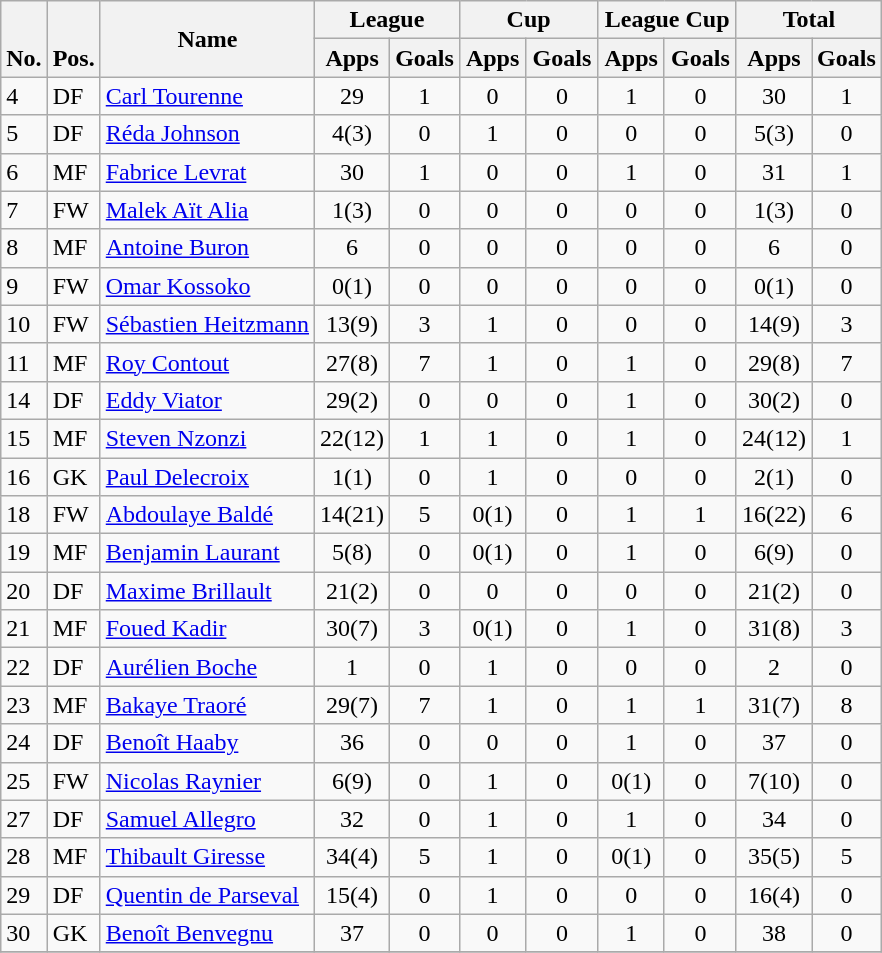<table class="wikitable" style="text-align:center">
<tr>
<th rowspan="2" valign="bottom">No.</th>
<th rowspan="2" valign="bottom">Pos.</th>
<th rowspan="2">Name</th>
<th colspan="2" width="85">League</th>
<th colspan="2" width="85">Cup</th>
<th colspan="2" width="85">League Cup</th>
<th colspan="2" width="85">Total</th>
</tr>
<tr>
<th>Apps</th>
<th>Goals</th>
<th>Apps</th>
<th>Goals</th>
<th>Apps</th>
<th>Goals</th>
<th>Apps</th>
<th>Goals</th>
</tr>
<tr>
<td align="left">4</td>
<td align="left">DF</td>
<td align="left"> <a href='#'>Carl Tourenne</a></td>
<td>29</td>
<td>1</td>
<td>0</td>
<td>0</td>
<td>1</td>
<td>0</td>
<td>30</td>
<td>1</td>
</tr>
<tr>
<td align="left">5</td>
<td align="left">DF</td>
<td align="left"> <a href='#'>Réda Johnson</a></td>
<td>4(3)</td>
<td>0</td>
<td>1</td>
<td>0</td>
<td>0</td>
<td>0</td>
<td>5(3)</td>
<td>0</td>
</tr>
<tr>
<td align="left">6</td>
<td align="left">MF</td>
<td align="left"> <a href='#'>Fabrice Levrat</a></td>
<td>30</td>
<td>1</td>
<td>0</td>
<td>0</td>
<td>1</td>
<td>0</td>
<td>31</td>
<td>1</td>
</tr>
<tr>
<td align="left">7</td>
<td align="left">FW</td>
<td align="left"> <a href='#'>Malek Aït Alia</a></td>
<td>1(3)</td>
<td>0</td>
<td>0</td>
<td>0</td>
<td>0</td>
<td>0</td>
<td>1(3)</td>
<td>0</td>
</tr>
<tr>
<td align="left">8</td>
<td align="left">MF</td>
<td align="left"> <a href='#'>Antoine Buron</a></td>
<td>6</td>
<td>0</td>
<td>0</td>
<td>0</td>
<td>0</td>
<td>0</td>
<td>6</td>
<td>0</td>
</tr>
<tr>
<td align="left">9</td>
<td align="left">FW</td>
<td align="left"> <a href='#'>Omar Kossoko</a></td>
<td>0(1)</td>
<td>0</td>
<td>0</td>
<td>0</td>
<td>0</td>
<td>0</td>
<td>0(1)</td>
<td>0</td>
</tr>
<tr>
<td align="left">10</td>
<td align="left">FW</td>
<td align="left"> <a href='#'>Sébastien Heitzmann</a></td>
<td>13(9)</td>
<td>3</td>
<td>1</td>
<td>0</td>
<td>0</td>
<td>0</td>
<td>14(9)</td>
<td>3</td>
</tr>
<tr>
<td align="left">11</td>
<td align="left">MF</td>
<td align="left"> <a href='#'>Roy Contout</a></td>
<td>27(8)</td>
<td>7</td>
<td>1</td>
<td>0</td>
<td>1</td>
<td>0</td>
<td>29(8)</td>
<td>7</td>
</tr>
<tr>
<td align="left">14</td>
<td align="left">DF</td>
<td align="left"> <a href='#'>Eddy Viator</a></td>
<td>29(2)</td>
<td>0</td>
<td>0</td>
<td>0</td>
<td>1</td>
<td>0</td>
<td>30(2)</td>
<td>0</td>
</tr>
<tr>
<td align="left">15</td>
<td align="left">MF</td>
<td align="left"> <a href='#'>Steven Nzonzi</a></td>
<td>22(12)</td>
<td>1</td>
<td>1</td>
<td>0</td>
<td>1</td>
<td>0</td>
<td>24(12)</td>
<td>1</td>
</tr>
<tr>
<td align="left">16</td>
<td align="left">GK</td>
<td align="left"> <a href='#'>Paul Delecroix</a></td>
<td>1(1)</td>
<td>0</td>
<td>1</td>
<td>0</td>
<td>0</td>
<td>0</td>
<td>2(1)</td>
<td>0</td>
</tr>
<tr>
<td align="left">18</td>
<td align="left">FW</td>
<td align="left"> <a href='#'>Abdoulaye Baldé</a></td>
<td>14(21)</td>
<td>5</td>
<td>0(1)</td>
<td>0</td>
<td>1</td>
<td>1</td>
<td>16(22)</td>
<td>6</td>
</tr>
<tr>
<td align="left">19</td>
<td align="left">MF</td>
<td align="left"> <a href='#'>Benjamin Laurant</a></td>
<td>5(8)</td>
<td>0</td>
<td>0(1)</td>
<td>0</td>
<td>1</td>
<td>0</td>
<td>6(9)</td>
<td>0</td>
</tr>
<tr>
<td align="left">20</td>
<td align="left">DF</td>
<td align="left"> <a href='#'>Maxime Brillault</a></td>
<td>21(2)</td>
<td>0</td>
<td>0</td>
<td>0</td>
<td>0</td>
<td>0</td>
<td>21(2)</td>
<td>0</td>
</tr>
<tr>
<td align="left">21</td>
<td align="left">MF</td>
<td align="left"> <a href='#'>Foued Kadir</a></td>
<td>30(7)</td>
<td>3</td>
<td>0(1)</td>
<td>0</td>
<td>1</td>
<td>0</td>
<td>31(8)</td>
<td>3</td>
</tr>
<tr>
<td align="left">22</td>
<td align="left">DF</td>
<td align="left"> <a href='#'>Aurélien Boche</a></td>
<td>1</td>
<td>0</td>
<td>1</td>
<td>0</td>
<td>0</td>
<td>0</td>
<td>2</td>
<td>0</td>
</tr>
<tr>
<td align="left">23</td>
<td align="left">MF</td>
<td align="left"> <a href='#'>Bakaye Traoré</a></td>
<td>29(7)</td>
<td>7</td>
<td>1</td>
<td>0</td>
<td>1</td>
<td>1</td>
<td>31(7)</td>
<td>8</td>
</tr>
<tr>
<td align="left">24</td>
<td align="left">DF</td>
<td align="left"> <a href='#'>Benoît Haaby</a></td>
<td>36</td>
<td>0</td>
<td>0</td>
<td>0</td>
<td>1</td>
<td>0</td>
<td>37</td>
<td>0</td>
</tr>
<tr>
<td align="left">25</td>
<td align="left">FW</td>
<td align="left"> <a href='#'>Nicolas Raynier</a></td>
<td>6(9)</td>
<td>0</td>
<td>1</td>
<td>0</td>
<td>0(1)</td>
<td>0</td>
<td>7(10)</td>
<td>0</td>
</tr>
<tr>
<td align="left">27</td>
<td align="left">DF</td>
<td align="left"> <a href='#'>Samuel Allegro</a></td>
<td>32</td>
<td>0</td>
<td>1</td>
<td>0</td>
<td>1</td>
<td>0</td>
<td>34</td>
<td>0</td>
</tr>
<tr>
<td align="left">28</td>
<td align="left">MF</td>
<td align="left"> <a href='#'>Thibault Giresse</a></td>
<td>34(4)</td>
<td>5</td>
<td>1</td>
<td>0</td>
<td>0(1)</td>
<td>0</td>
<td>35(5)</td>
<td>5</td>
</tr>
<tr>
<td align="left">29</td>
<td align="left">DF</td>
<td align="left"> <a href='#'>Quentin de Parseval</a></td>
<td>15(4)</td>
<td>0</td>
<td>1</td>
<td>0</td>
<td>0</td>
<td>0</td>
<td>16(4)</td>
<td>0</td>
</tr>
<tr>
<td align="left">30</td>
<td align="left">GK</td>
<td align="left"> <a href='#'>Benoît Benvegnu</a></td>
<td>37</td>
<td>0</td>
<td>0</td>
<td>0</td>
<td>1</td>
<td>0</td>
<td>38</td>
<td>0</td>
</tr>
<tr>
</tr>
</table>
